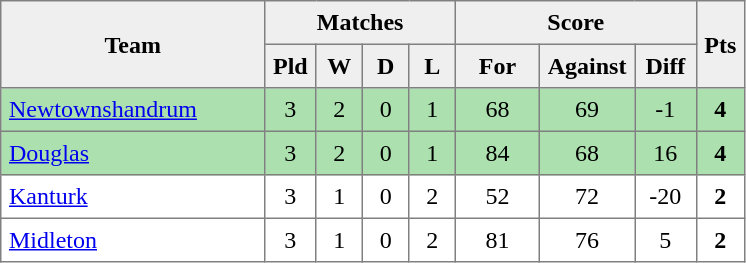<table style=border-collapse:collapse border=1 cellspacing=0 cellpadding=5>
<tr align=center bgcolor=#efefef>
<th rowspan=2 width=165>Team</th>
<th colspan=4>Matches</th>
<th colspan=3>Score</th>
<th rowspan=2width=20>Pts</th>
</tr>
<tr align=center bgcolor=#efefef>
<th width=20>Pld</th>
<th width=20>W</th>
<th width=20>D</th>
<th width=20>L</th>
<th width=45>For</th>
<th width=45>Against</th>
<th width=30>Diff</th>
</tr>
<tr align=center style="background:#ACE1AF;">
<td style="text-align:left;"><a href='#'>Newtownshandrum</a></td>
<td>3</td>
<td>2</td>
<td>0</td>
<td>1</td>
<td>68</td>
<td>69</td>
<td>-1</td>
<td><strong>4</strong></td>
</tr>
<tr align=center style="background:#ACE1AF;">
<td style="text-align:left;"><a href='#'>Douglas</a></td>
<td>3</td>
<td>2</td>
<td>0</td>
<td>1</td>
<td>84</td>
<td>68</td>
<td>16</td>
<td><strong>4</strong></td>
</tr>
<tr align=center>
<td style="text-align:left;"><a href='#'>Kanturk</a></td>
<td>3</td>
<td>1</td>
<td>0</td>
<td>2</td>
<td>52</td>
<td>72</td>
<td>-20</td>
<td><strong>2</strong></td>
</tr>
<tr align=center>
<td style="text-align:left;"><a href='#'>Midleton</a></td>
<td>3</td>
<td>1</td>
<td>0</td>
<td>2</td>
<td>81</td>
<td>76</td>
<td>5</td>
<td><strong>2</strong></td>
</tr>
</table>
